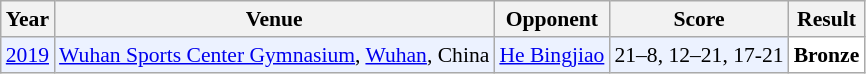<table class="sortable wikitable" style="font-size: 90%;">
<tr>
<th>Year</th>
<th>Venue</th>
<th>Opponent</th>
<th>Score</th>
<th>Result</th>
</tr>
<tr style="background:#ECF2FF">
<td align="center"><a href='#'>2019</a></td>
<td align="left"><a href='#'>Wuhan Sports Center Gymnasium</a>, <a href='#'>Wuhan</a>, China</td>
<td align="left"> <a href='#'>He Bingjiao</a></td>
<td align="left">21–8, 12–21, 17-21</td>
<td style="text-align:left; background:white"> <strong>Bronze</strong></td>
</tr>
</table>
